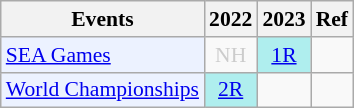<table style='font-size: 90%; text-align:center;' class='wikitable'>
<tr>
<th>Events</th>
<th>2022</th>
<th>2023</th>
<th>Ref</th>
</tr>
<tr>
<td bgcolor="#ECF2FF"; align="left"><a href='#'>SEA Games</a></td>
<td style=color:#ccc>NH</td>
<td bgcolor=AFEEEE><a href='#'>1R</a></td>
<td></td>
</tr>
<tr>
<td bgcolor="#ECF2FF"; align="left"><a href='#'>World Championships</a></td>
<td bgcolor=AFEEEE><a href='#'>2R</a></td>
<td></td>
<td></td>
</tr>
</table>
